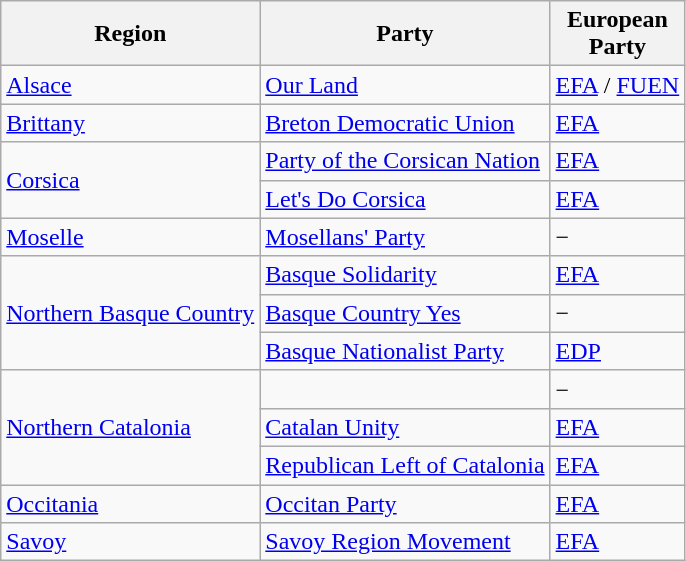<table class="wikitable">
<tr>
<th>Region</th>
<th>Party</th>
<th>European<br>Party</th>
</tr>
<tr>
<td><a href='#'>Alsace</a></td>
<td><a href='#'>Our Land</a></td>
<td><a href='#'>EFA</a> / <a href='#'>FUEN</a></td>
</tr>
<tr>
<td><a href='#'>Brittany</a></td>
<td><a href='#'>Breton Democratic Union</a></td>
<td><a href='#'>EFA</a></td>
</tr>
<tr>
<td rowspan="2"><a href='#'>Corsica</a></td>
<td><a href='#'>Party of the Corsican Nation</a></td>
<td><a href='#'>EFA</a></td>
</tr>
<tr>
<td><a href='#'>Let's Do Corsica</a></td>
<td><a href='#'>EFA</a></td>
</tr>
<tr>
<td><a href='#'>Moselle</a></td>
<td><a href='#'>Mosellans' Party</a></td>
<td>−</td>
</tr>
<tr>
<td rowspan="3"><a href='#'>Northern Basque Country</a></td>
<td><a href='#'>Basque Solidarity</a></td>
<td><a href='#'>EFA</a></td>
</tr>
<tr>
<td><a href='#'>Basque Country Yes</a></td>
<td>−</td>
</tr>
<tr>
<td><a href='#'>Basque Nationalist Party</a></td>
<td><a href='#'>EDP</a></td>
</tr>
<tr>
<td rowspan="3"><a href='#'>Northern Catalonia</a></td>
<td></td>
<td>−</td>
</tr>
<tr>
<td><a href='#'>Catalan Unity</a></td>
<td><a href='#'>EFA</a></td>
</tr>
<tr>
<td><a href='#'>Republican Left of Catalonia</a></td>
<td><a href='#'>EFA</a></td>
</tr>
<tr>
<td><a href='#'>Occitania</a></td>
<td><a href='#'>Occitan Party</a></td>
<td><a href='#'>EFA</a></td>
</tr>
<tr>
<td><a href='#'>Savoy</a></td>
<td><a href='#'>Savoy Region Movement</a></td>
<td><a href='#'>EFA</a></td>
</tr>
</table>
